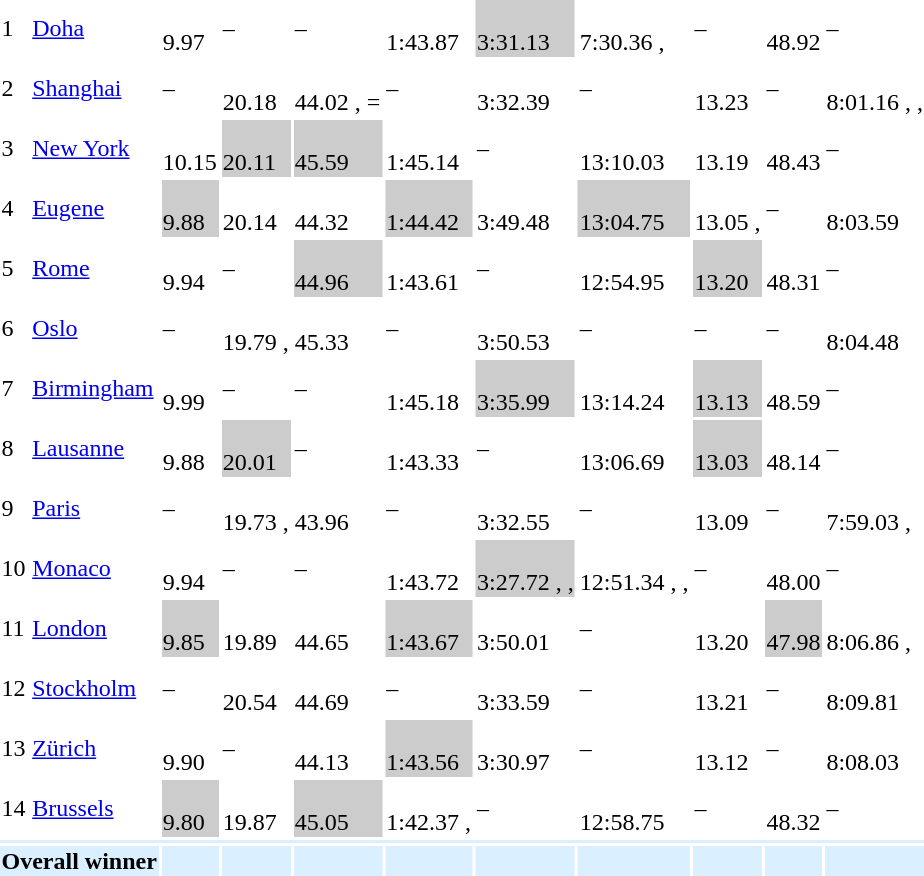<table>
<tr>
<td>1</td>
<td align=left><a href='#'>Doha</a></td>
<td><br>9.97 </td>
<td>–</td>
<td>–</td>
<td><br>1:43.87 </td>
<td style="background:#ccc;"><br>3:31.13 </td>
<td><br>7:30.36 , </td>
<td>–</td>
<td><br>48.92</td>
<td>–</td>
</tr>
<tr>
<td>2</td>
<td align=left><a href='#'>Shanghai</a></td>
<td>–</td>
<td><br>20.18</td>
<td><br>44.02 , =</td>
<td>–</td>
<td><br>3:32.39</td>
<td>–</td>
<td><br>13.23 </td>
<td>–</td>
<td><br>8:01.16 , , </td>
</tr>
<tr>
<td>3</td>
<td align=left><a href='#'>New York</a></td>
<td><br>10.15</td>
<td style="background:#ccc;"><br>20.11 </td>
<td style="background:#ccc;"><br>45.59</td>
<td><br>1:45.14</td>
<td>–</td>
<td><br>13:10.03 </td>
<td><br>13.19 </td>
<td><br>48.43 </td>
<td>–</td>
</tr>
<tr>
<td>4</td>
<td align=left><a href='#'>Eugene</a></td>
<td style="background:#ccc;"><br>9.88</td>
<td><br>20.14</td>
<td><br>44.32 </td>
<td style="background:#ccc;"><br>1:44.42</td>
<td><br>3:49.48 </td>
<td style="background:#ccc;"><br>13:04.75 </td>
<td><br>13.05 , </td>
<td>–</td>
<td><br>8:03.59 </td>
</tr>
<tr>
<td>5</td>
<td align=left><a href='#'>Rome</a></td>
<td><br>9.94</td>
<td>–</td>
<td style="background:#ccc;"><br>44.96</td>
<td><br>1:43.61 </td>
<td>–</td>
<td><br>12:54.95 </td>
<td style="background:#ccc;"><br>13.20 </td>
<td><br>48.31</td>
<td>–</td>
</tr>
<tr>
<td>6</td>
<td align=left><a href='#'>Oslo</a></td>
<td>–</td>
<td><br>19.79 , </td>
<td><br>45.33</td>
<td>–</td>
<td><br>3:50.53</td>
<td>–</td>
<td>–</td>
<td>–</td>
<td><br>8:04.48</td>
</tr>
<tr>
<td>7</td>
<td align=left><a href='#'>Birmingham</a></td>
<td><br>9.99</td>
<td>–</td>
<td>–</td>
<td><br>1:45.18</td>
<td style="background:#ccc;"><br>3:35.99</td>
<td><br>13:14.24</td>
<td style="background:#ccc;"><br>13.13</td>
<td><br>48.59</td>
<td>–</td>
</tr>
<tr>
<td>8</td>
<td align=left><a href='#'>Lausanne</a></td>
<td><br>9.88</td>
<td style="background:#ccc;"><br>20.01 </td>
<td>–</td>
<td><br>1:43.33 </td>
<td>–</td>
<td><br>13:06.69</td>
<td style="background:#ccc;"><br>13.03 </td>
<td><br>48.14 </td>
<td>–</td>
</tr>
<tr>
<td>9</td>
<td align=left><a href='#'>Paris</a></td>
<td>–</td>
<td><br>19.73 , </td>
<td><br>43.96 </td>
<td>–</td>
<td><br>3:32.55 </td>
<td>–</td>
<td><br>13.09 </td>
<td>–</td>
<td><br>7:59.03 , </td>
</tr>
<tr>
<td>10</td>
<td align=left><a href='#'>Monaco</a></td>
<td><br>9.94</td>
<td>–</td>
<td>–</td>
<td><br>1:43.72</td>
<td style="background:#ccc;"><br> 3:27.72 , , </td>
<td><br>12:51.34 , , </td>
<td>–</td>
<td><br>48.00 </td>
<td>–</td>
</tr>
<tr>
<td>11</td>
<td align=left><a href='#'>London</a></td>
<td style="background:#ccc;"><br>9.85 </td>
<td><br>19.89</td>
<td><br>44.65</td>
<td style="background:#ccc;"><br>1:43.67 </td>
<td><br>3:50.01 </td>
<td>–</td>
<td><br>13.20</td>
<td style="background:#ccc;"><br>47.98</td>
<td><br>8:06.86 , </td>
</tr>
<tr>
<td>12</td>
<td align=left><a href='#'>Stockholm</a></td>
<td>–</td>
<td><br>20.54</td>
<td><br>44.69</td>
<td>–</td>
<td><br>3:33.59</td>
<td>–</td>
<td><br>13.21</td>
<td>–</td>
<td><br>8:09.81</td>
</tr>
<tr>
<td>13</td>
<td align=left><a href='#'>Zürich</a></td>
<td><br>9.90</td>
<td>–</td>
<td><br>44.13</td>
<td style="background:#ccc;"><br>1:43.56</td>
<td><br>3:30.97</td>
<td>–</td>
<td><br>13.12</td>
<td>–</td>
<td><br>8:08.03</td>
</tr>
<tr>
<td>14</td>
<td align=left><a href='#'>Brussels</a></td>
<td style="background:#ccc;"><br>9.80</td>
<td><br>19.87</td>
<td style="background:#ccc;"><br>45.05 </td>
<td><br>1:42.37 , </td>
<td>–</td>
<td><br>12:58.75</td>
<td>–</td>
<td><br>48.32</td>
<td>–</td>
</tr>
<tr>
<td colspan="11" style="background:#daefff;"></td>
</tr>
<tr style="background:#daefff;">
<td colspan="2"><strong>Overall winner</strong></td>
<td></td>
<td></td>
<td></td>
<td></td>
<td></td>
<td></td>
<td></td>
<td></td>
<td></td>
</tr>
</table>
